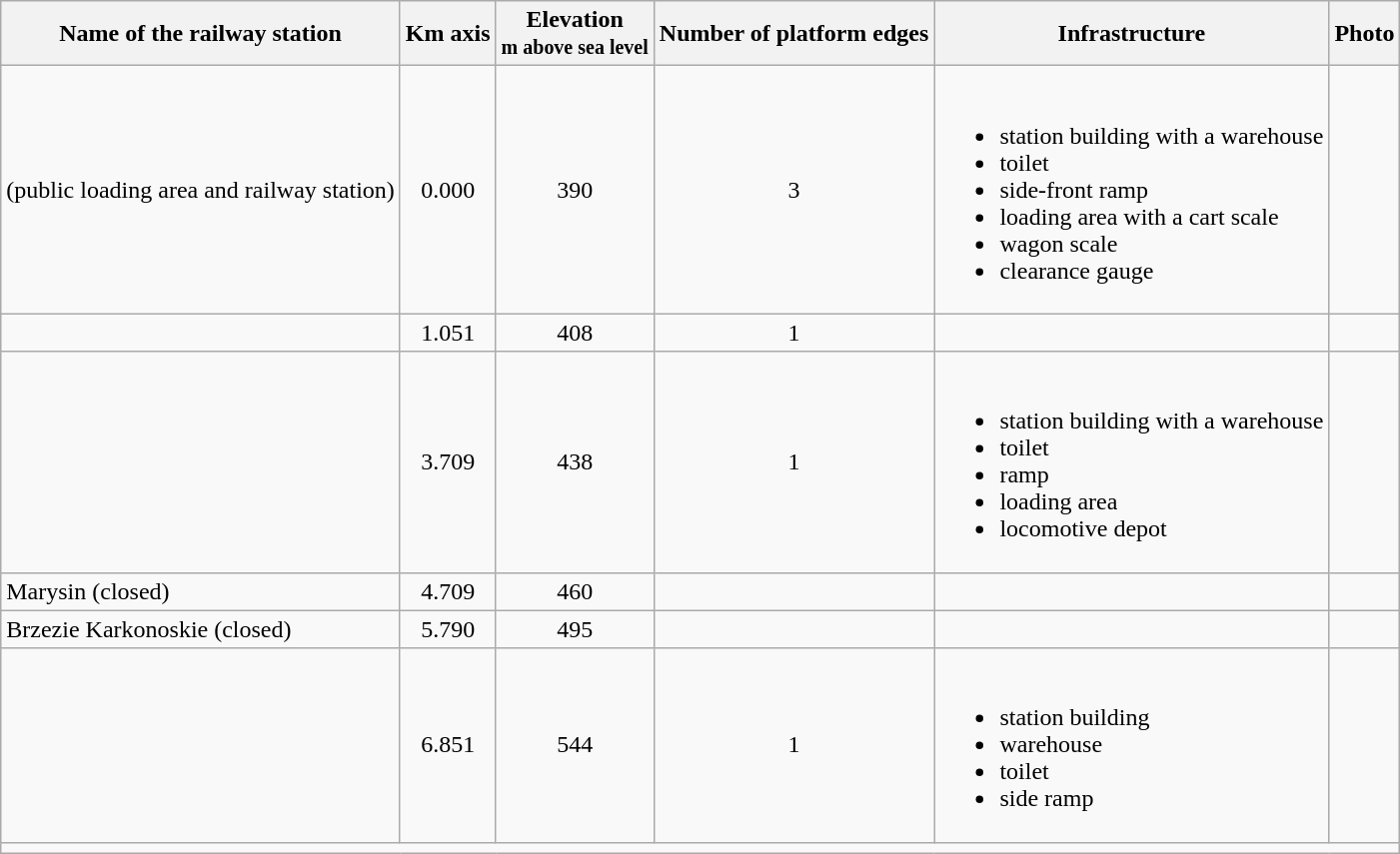<table class="wikitable">
<tr>
<th>Name of the railway station</th>
<th>Km axis</th>
<th>Elevation<br><small>m above sea level</small></th>
<th>Number of platform edges</th>
<th>Infrastructure</th>
<th>Photo</th>
</tr>
<tr>
<td> (public loading area and railway station)</td>
<td style="text-align:center">0.000</td>
<td style="text-align:center">390</td>
<td style="text-align:center">3</td>
<td><br><ul><li>station building with a warehouse</li><li>toilet</li><li>side-front ramp</li><li>loading area with a cart scale</li><li>wagon scale</li><li>clearance gauge</li></ul></td>
<td></td>
</tr>
<tr>
<td></td>
<td style="text-align:center">1.051</td>
<td style="text-align:center">408</td>
<td style="text-align:center">1</td>
<td></td>
<td></td>
</tr>
<tr>
<td></td>
<td style="text-align:center">3.709</td>
<td style="text-align:center">438</td>
<td style="text-align:center">1</td>
<td><br><ul><li>station building with a warehouse</li><li>toilet</li><li>ramp</li><li>loading area</li><li>locomotive depot</li></ul></td>
<td></td>
</tr>
<tr>
<td>Marysin (closed)</td>
<td style="text-align:center">4.709</td>
<td style="text-align:center">460</td>
<td style="text-align:center"></td>
<td></td>
<td></td>
</tr>
<tr>
<td>Brzezie Karkonoskie (closed)</td>
<td style="text-align:center">5.790</td>
<td style="text-align:center">495</td>
<td style="text-align:center"></td>
<td></td>
<td></td>
</tr>
<tr>
<td></td>
<td style="text-align:center">6.851</td>
<td style="text-align:center">544</td>
<td style="text-align:center">1</td>
<td><br><ul><li>station building</li><li>warehouse</li><li>toilet</li><li>side ramp</li></ul></td>
<td></td>
</tr>
<tr>
<td colspan="6" style="text-align:center"></td>
</tr>
</table>
